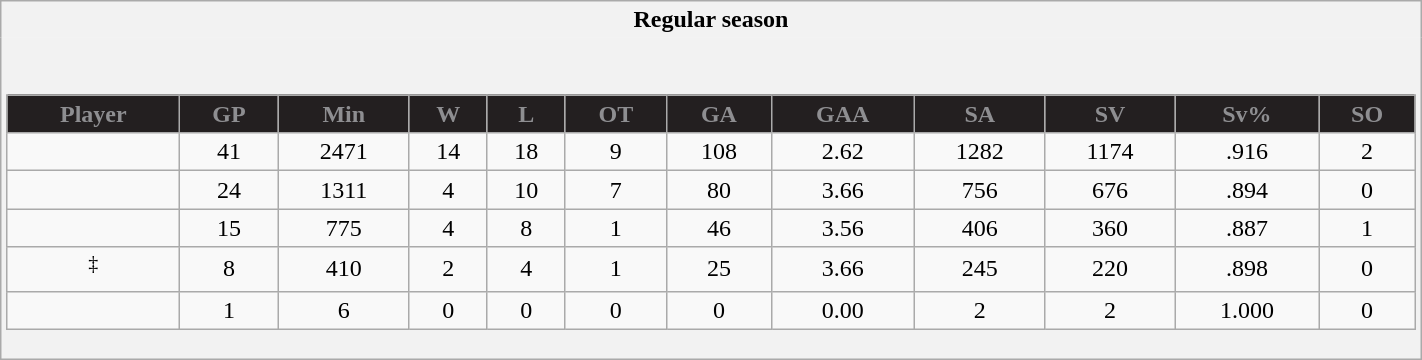<table class="wikitable" style="border: 1px solid #aaa;" width="75%">
<tr>
<th style="border: 0;">Regular season</th>
</tr>
<tr>
<td style="background: #f2f2f2; border: 0; text-align: center;"><br><table class="wikitable sortable" width="100%">
<tr align="center"  bgcolor="#dddddd">
<th style="background:#231F20; color:#8E8E91">Player</th>
<th style="background:#231F20; color:#8E8E91">GP</th>
<th style="background:#231F20; color:#8E8E91">Min</th>
<th style="background:#231F20; color:#8E8E91">W</th>
<th style="background:#231F20; color:#8E8E91">L</th>
<th style="background:#231F20; color:#8E8E91">OT</th>
<th style="background:#231F20; color:#8E8E91">GA</th>
<th style="background:#231F20; color:#8E8E91">GAA</th>
<th style="background:#231F20; color:#8E8E91">SA</th>
<th style="background:#231F20; color:#8E8E91">SV</th>
<th style="background:#231F20; color:#8E8E91">Sv%</th>
<th style="background:#231F20; color:#8E8E91">SO</th>
</tr>
<tr align=center>
<td></td>
<td>41</td>
<td>2471</td>
<td>14</td>
<td>18</td>
<td>9</td>
<td>108</td>
<td>2.62</td>
<td>1282</td>
<td>1174</td>
<td>.916</td>
<td>2</td>
</tr>
<tr align=center>
<td></td>
<td>24</td>
<td>1311</td>
<td>4</td>
<td>10</td>
<td>7</td>
<td>80</td>
<td>3.66</td>
<td>756</td>
<td>676</td>
<td>.894</td>
<td>0</td>
</tr>
<tr align=center>
<td></td>
<td>15</td>
<td>775</td>
<td>4</td>
<td>8</td>
<td>1</td>
<td>46</td>
<td>3.56</td>
<td>406</td>
<td>360</td>
<td>.887</td>
<td>1</td>
</tr>
<tr align=center>
<td><sup>‡</sup></td>
<td>8</td>
<td>410</td>
<td>2</td>
<td>4</td>
<td>1</td>
<td>25</td>
<td>3.66</td>
<td>245</td>
<td>220</td>
<td>.898</td>
<td>0</td>
</tr>
<tr align=center>
<td></td>
<td>1</td>
<td>6</td>
<td>0</td>
<td>0</td>
<td>0</td>
<td>0</td>
<td>0.00</td>
<td>2</td>
<td>2</td>
<td>1.000</td>
<td>0</td>
</tr>
</table>
</td>
</tr>
</table>
